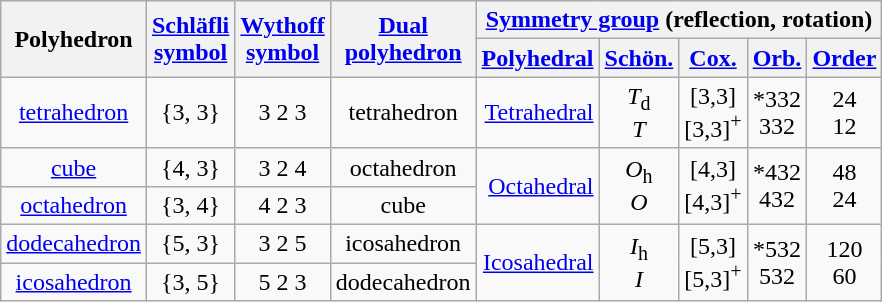<table class="wikitable" style="text-align:center">
<tr>
<th rowspan=2>Polyhedron</th>
<th rowspan=2><a href='#'>Schläfli<br>symbol</a></th>
<th rowspan=2><a href='#'>Wythoff<br>symbol</a></th>
<th rowspan=2><a href='#'>Dual<br>polyhedron</a></th>
<th colspan=5><a href='#'>Symmetry group</a> (reflection, rotation)</th>
</tr>
<tr>
<th><a href='#'>Polyhedral</a></th>
<th><a href='#'>Schön.</a></th>
<th><a href='#'>Cox.</a></th>
<th><a href='#'>Orb.</a></th>
<th><a href='#'>Order</a></th>
</tr>
<tr>
<td><a href='#'>tetrahedron</a></td>
<td>{3, 3}</td>
<td>3  2 3</td>
<td>tetrahedron</td>
<td style="text-align:right;"><a href='#'>Tetrahedral</a> </td>
<td><em>T</em><sub>d</sub><br><em>T</em></td>
<td>[3,3]<br>[3,3]<sup>+</sup></td>
<td>*332<br>332</td>
<td>24<br>12</td>
</tr>
<tr>
<td><a href='#'>cube</a></td>
<td>{4, 3}</td>
<td>3  2 4</td>
<td>octahedron</td>
<td rowspan=2 style="text-align:right;"><a href='#'>Octahedral</a> </td>
<td rowspan=2><em>O</em><sub>h</sub><br><em>O</em></td>
<td rowspan=2>[4,3]<br>[4,3]<sup>+</sup></td>
<td rowspan=2>*432<br>432</td>
<td rowspan=2>48<br>24</td>
</tr>
<tr>
<td><a href='#'>octahedron</a></td>
<td>{3, 4}</td>
<td>4  2 3</td>
<td>cube</td>
</tr>
<tr>
<td><a href='#'>dodecahedron</a></td>
<td>{5, 3}</td>
<td>3  2 5</td>
<td>icosahedron</td>
<td rowspan=2 style="text-align:right;"><a href='#'>Icosahedral</a> </td>
<td rowspan=2><em>I</em><sub>h</sub><br><em>I</em></td>
<td rowspan=2>[5,3]<br>[5,3]<sup>+</sup></td>
<td rowspan=2>*532<br>532</td>
<td rowspan=2>120<br>60</td>
</tr>
<tr>
<td><a href='#'>icosahedron</a></td>
<td>{3, 5}</td>
<td>5  2 3</td>
<td>dodecahedron</td>
</tr>
</table>
